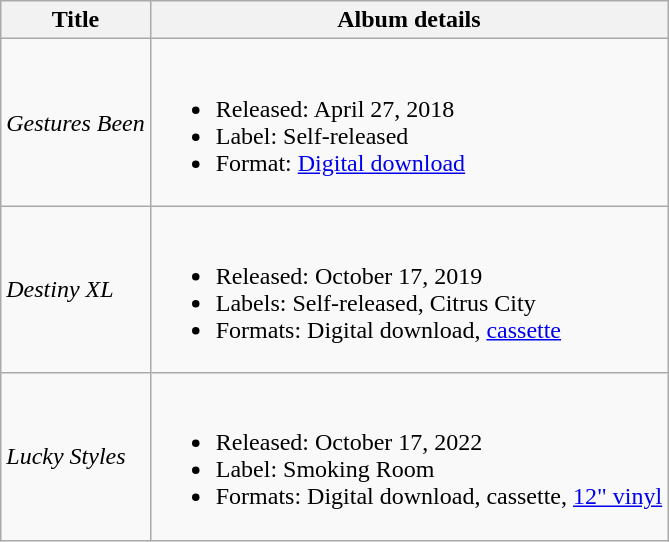<table class="wikitable">
<tr>
<th>Title</th>
<th>Album details</th>
</tr>
<tr>
<td><em>Gestures Been</em></td>
<td><br><ul><li>Released: April 27, 2018</li><li>Label: Self-released</li><li>Format: <a href='#'>Digital download</a></li></ul></td>
</tr>
<tr>
<td><em>Destiny XL</em></td>
<td><br><ul><li>Released: October 17, 2019</li><li>Labels: Self-released, Citrus City</li><li>Formats: Digital download, <a href='#'>cassette</a></li></ul></td>
</tr>
<tr>
<td><em>Lucky Styles</em></td>
<td><br><ul><li>Released: October 17, 2022</li><li>Label: Smoking Room</li><li>Formats: Digital download, cassette, <a href='#'>12" vinyl</a></li></ul></td>
</tr>
</table>
